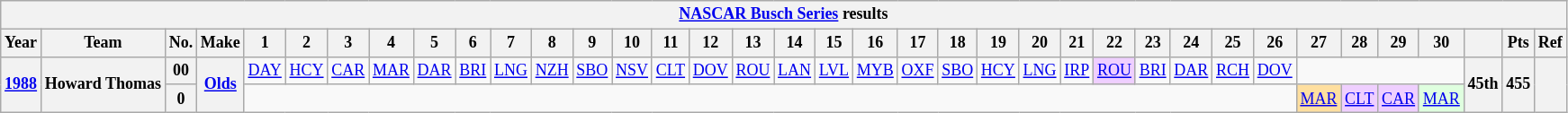<table class="wikitable" style="text-align:center; font-size:75%">
<tr>
<th colspan=42><a href='#'>NASCAR Busch Series</a> results</th>
</tr>
<tr>
<th>Year</th>
<th>Team</th>
<th>No.</th>
<th>Make</th>
<th>1</th>
<th>2</th>
<th>3</th>
<th>4</th>
<th>5</th>
<th>6</th>
<th>7</th>
<th>8</th>
<th>9</th>
<th>10</th>
<th>11</th>
<th>12</th>
<th>13</th>
<th>14</th>
<th>15</th>
<th>16</th>
<th>17</th>
<th>18</th>
<th>19</th>
<th>20</th>
<th>21</th>
<th>22</th>
<th>23</th>
<th>24</th>
<th>25</th>
<th>26</th>
<th>27</th>
<th>28</th>
<th>29</th>
<th>30</th>
<th></th>
<th>Pts</th>
<th>Ref</th>
</tr>
<tr>
<th rowspan=2><a href='#'>1988</a></th>
<th rowspan=2>Howard Thomas</th>
<th>00</th>
<th rowspan=2><a href='#'>Olds</a></th>
<td><a href='#'>DAY</a></td>
<td><a href='#'>HCY</a></td>
<td><a href='#'>CAR</a></td>
<td><a href='#'>MAR</a></td>
<td><a href='#'>DAR</a></td>
<td><a href='#'>BRI</a></td>
<td><a href='#'>LNG</a></td>
<td><a href='#'>NZH</a></td>
<td><a href='#'>SBO</a></td>
<td><a href='#'>NSV</a></td>
<td><a href='#'>CLT</a></td>
<td><a href='#'>DOV</a></td>
<td><a href='#'>ROU</a></td>
<td><a href='#'>LAN</a></td>
<td><a href='#'>LVL</a></td>
<td><a href='#'>MYB</a></td>
<td><a href='#'>OXF</a></td>
<td><a href='#'>SBO</a></td>
<td><a href='#'>HCY</a></td>
<td><a href='#'>LNG</a></td>
<td><a href='#'>IRP</a></td>
<td style="background:#EFCFFF;"><a href='#'>ROU</a><br></td>
<td><a href='#'>BRI</a></td>
<td><a href='#'>DAR</a></td>
<td><a href='#'>RCH</a></td>
<td><a href='#'>DOV</a></td>
<td colspan=4></td>
<th rowspan=2>45th</th>
<th rowspan=2>455</th>
<th rowspan=2></th>
</tr>
<tr>
<th>0</th>
<td colspan=26></td>
<td style="background:#FFDF9F;"><a href='#'>MAR</a><br></td>
<td style="background:#EFCFFF;"><a href='#'>CLT</a><br></td>
<td style="background:#EFCFFF;"><a href='#'>CAR</a><br></td>
<td style="background:#DFFFDF;"><a href='#'>MAR</a><br></td>
</tr>
</table>
